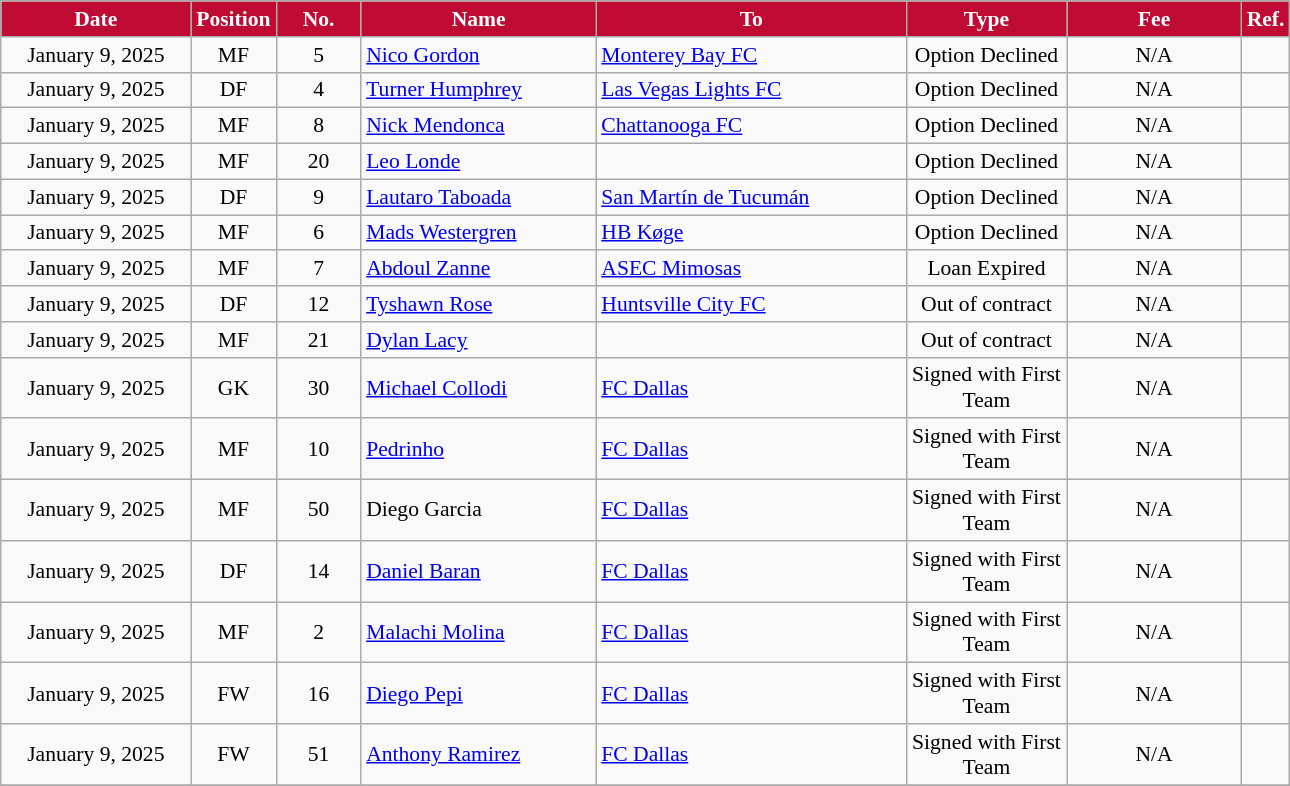<table class="wikitable" style="text-align:center; font-size:90%; ">
<tr>
<th style="background:#BF0A34; color:#FFFFFF; width:120px;">Date</th>
<th style="background:#BF0A34; color:#FFFFFF; width:50px;">Position</th>
<th style="background:#BF0A34; color:#FFFFFF; width:50px;">No.</th>
<th style="background:#BF0A34; color:#FFFFFF; width:150px;">Name</th>
<th style="background:#BF0A34; color:#FFFFFF; width:200px;">To</th>
<th style="background:#BF0A34; color:#FFFFFF; Width:100px;">Type</th>
<th style="background:#BF0A34; color:#FFFFFF; width:110px;">Fee</th>
<th style="background:#BF0A34; color:#FFFFFF; width:25px;">Ref.</th>
</tr>
<tr>
<td>January 9, 2025</td>
<td>MF</td>
<td>5</td>
<td align="left"> <a href='#'>Nico Gordon</a></td>
<td align="left"> <a href='#'>Monterey Bay FC</a></td>
<td>Option Declined</td>
<td>N/A</td>
<td></td>
</tr>
<tr>
<td>January 9, 2025</td>
<td>DF</td>
<td>4</td>
<td align="left"> <a href='#'>Turner Humphrey</a></td>
<td align="left"> <a href='#'>Las Vegas Lights FC</a></td>
<td>Option Declined</td>
<td>N/A</td>
<td></td>
</tr>
<tr>
<td>January 9, 2025</td>
<td>MF</td>
<td>8</td>
<td align="left"> <a href='#'>Nick Mendonca</a></td>
<td align="left"> <a href='#'>Chattanooga FC</a></td>
<td>Option Declined</td>
<td>N/A</td>
<td></td>
</tr>
<tr>
<td>January 9, 2025</td>
<td>MF</td>
<td>20</td>
<td align="left"> <a href='#'>Leo Londe</a></td>
<td align="left"></td>
<td>Option Declined</td>
<td>N/A</td>
<td></td>
</tr>
<tr>
<td>January 9, 2025</td>
<td>DF</td>
<td>9</td>
<td align="left"> <a href='#'>Lautaro Taboada</a></td>
<td align="left"> <a href='#'>San Martín de Tucumán</a></td>
<td>Option Declined</td>
<td>N/A</td>
<td></td>
</tr>
<tr>
<td>January 9, 2025</td>
<td>MF</td>
<td>6</td>
<td align="left"> <a href='#'>Mads Westergren</a></td>
<td align="left"> <a href='#'>HB Køge</a></td>
<td>Option Declined</td>
<td>N/A</td>
<td></td>
</tr>
<tr>
<td>January 9, 2025</td>
<td>MF</td>
<td>7</td>
<td align="left"> <a href='#'>Abdoul Zanne</a></td>
<td align="left"> <a href='#'>ASEC Mimosas</a></td>
<td>Loan Expired</td>
<td>N/A</td>
<td></td>
</tr>
<tr>
<td>January 9, 2025</td>
<td>DF</td>
<td>12</td>
<td align="left"> <a href='#'>Tyshawn Rose</a></td>
<td align="left"> <a href='#'>Huntsville City FC</a></td>
<td>Out of contract</td>
<td>N/A</td>
<td></td>
</tr>
<tr>
<td>January 9, 2025</td>
<td>MF</td>
<td>21</td>
<td align="left"> <a href='#'>Dylan Lacy</a></td>
<td align="left"></td>
<td>Out of contract</td>
<td>N/A</td>
<td></td>
</tr>
<tr>
<td>January 9, 2025</td>
<td>GK</td>
<td>30</td>
<td align="left"> <a href='#'>Michael Collodi</a></td>
<td align="left"> <a href='#'>FC Dallas</a></td>
<td>Signed with First Team</td>
<td>N/A</td>
<td></td>
</tr>
<tr>
<td>January 9, 2025</td>
<td>MF</td>
<td>10</td>
<td align="left"> <a href='#'>Pedrinho</a></td>
<td align="left"> <a href='#'>FC Dallas</a></td>
<td>Signed with First Team</td>
<td>N/A</td>
<td></td>
</tr>
<tr>
<td>January 9, 2025</td>
<td>MF</td>
<td>50</td>
<td align="left"> Diego Garcia</td>
<td align="left"> <a href='#'>FC Dallas</a></td>
<td>Signed with First Team</td>
<td>N/A</td>
<td></td>
</tr>
<tr>
<td>January 9, 2025</td>
<td>DF</td>
<td>14</td>
<td align="left"> <a href='#'>Daniel Baran</a></td>
<td align="left"> <a href='#'>FC Dallas</a></td>
<td>Signed with First Team</td>
<td>N/A</td>
<td></td>
</tr>
<tr>
<td>January 9, 2025</td>
<td>MF</td>
<td>2</td>
<td align="left"> <a href='#'>Malachi Molina</a></td>
<td align="left"> <a href='#'>FC Dallas</a></td>
<td>Signed with First Team</td>
<td>N/A</td>
<td></td>
</tr>
<tr>
<td>January 9, 2025</td>
<td>FW</td>
<td>16</td>
<td align="left"> <a href='#'>Diego Pepi</a></td>
<td align="left"> <a href='#'>FC Dallas</a></td>
<td>Signed with First Team</td>
<td>N/A</td>
<td></td>
</tr>
<tr>
<td>January 9, 2025</td>
<td>FW</td>
<td>51</td>
<td align="left"> <a href='#'> Anthony Ramirez</a></td>
<td align="left"> <a href='#'>FC Dallas</a></td>
<td>Signed with First Team</td>
<td>N/A</td>
<td></td>
</tr>
<tr>
</tr>
</table>
